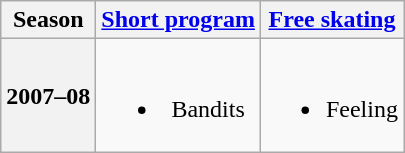<table class="wikitable" style="text-align:center">
<tr>
<th>Season</th>
<th><a href='#'>Short program</a></th>
<th><a href='#'>Free skating</a></th>
</tr>
<tr>
<th>2007–08 <br> </th>
<td><br><ul><li>Bandits <br></li></ul></td>
<td><br><ul><li>Feeling <br></li></ul></td>
</tr>
</table>
